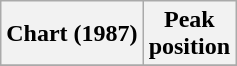<table class="wikitable plainrowheaders"  style="text-align:center">
<tr>
<th scope="col">Chart (1987)</th>
<th scope="col">Peak<br>position</th>
</tr>
<tr>
</tr>
</table>
